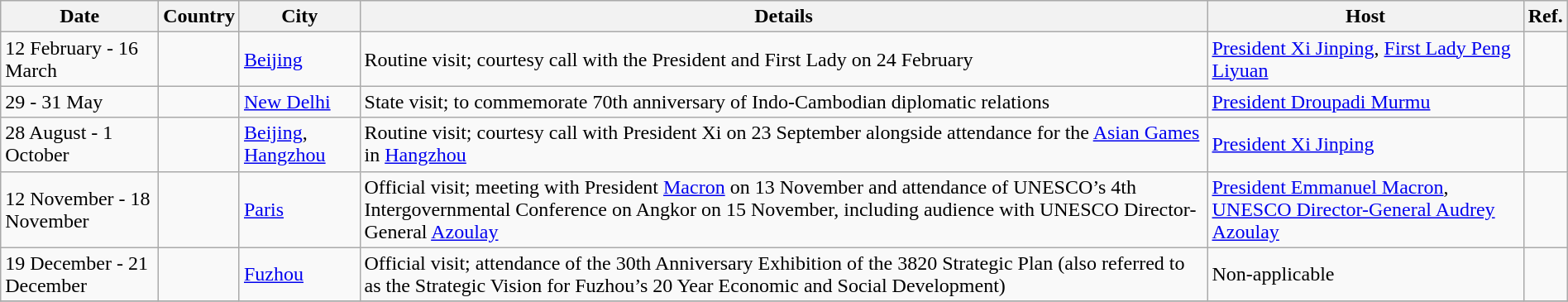<table class="wikitable sortable" border="1" style="margin: 1em auto 1em auto">
<tr>
<th>Date</th>
<th>Country</th>
<th>City</th>
<th>Details</th>
<th>Host</th>
<th>Ref.</th>
</tr>
<tr>
<td>12 February - 16 March</td>
<td></td>
<td><a href='#'>Beijing</a></td>
<td>Routine visit; courtesy call with the President and First Lady on 24 February</td>
<td><a href='#'>President Xi Jinping</a>, <a href='#'>First Lady Peng Liyuan</a></td>
<td></td>
</tr>
<tr>
<td>29 - 31 May</td>
<td></td>
<td><a href='#'>New Delhi</a></td>
<td>State visit; to commemorate 70th anniversary of Indo-Cambodian diplomatic relations</td>
<td><a href='#'>President Droupadi Murmu</a></td>
<td></td>
</tr>
<tr>
<td>28 August - 1 October</td>
<td></td>
<td><a href='#'>Beijing</a>, <a href='#'>Hangzhou</a></td>
<td>Routine visit; courtesy call with President Xi on 23 September alongside attendance for the <a href='#'>Asian Games</a> in <a href='#'>Hangzhou</a></td>
<td><a href='#'>President Xi Jinping</a></td>
<td></td>
</tr>
<tr>
<td>12 November - 18 November</td>
<td></td>
<td><a href='#'>Paris</a></td>
<td>Official visit; meeting with President <a href='#'>Macron</a> on 13 November and attendance of UNESCO’s 4th Intergovernmental Conference on Angkor on 15 November, including audience with UNESCO Director-General <a href='#'>Azoulay</a></td>
<td><a href='#'>President Emmanuel Macron</a>, <a href='#'>UNESCO Director-General Audrey Azoulay</a></td>
<td></td>
</tr>
<tr>
<td>19 December - 21 December</td>
<td></td>
<td><a href='#'>Fuzhou</a></td>
<td>Official visit; attendance of the 30th Anniversary Exhibition of the 3820 Strategic Plan (also referred to as the Strategic Vision for Fuzhou’s 20 Year Economic and Social Development)</td>
<td>Non-applicable</td>
<td></td>
</tr>
<tr>
</tr>
</table>
